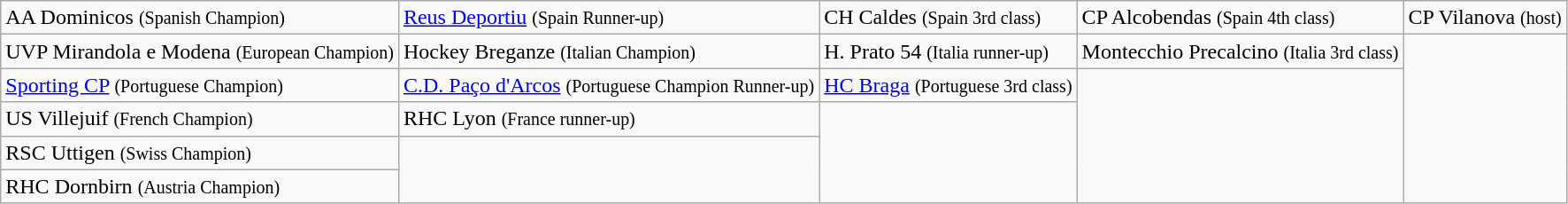<table class="wikitable">
<tr>
<td> AA Dominicos <small>(Spanish Champion)</small></td>
<td> <a href='#'>Reus Deportiu</a> <small>(Spain Runner-up)</small></td>
<td> CH Caldes <small>(Spain 3rd class)</small></td>
<td> CP Alcobendas <small>(Spain 4th class)</small></td>
<td> CP Vilanova <small>(host)</small></td>
</tr>
<tr>
<td> UVP Mirandola e Modena <small>(European Champion)</small></td>
<td> Hockey Breganze <small>(Italian Champion)</small></td>
<td> H. Prato 54 <small>(Italia runner-up)</small></td>
<td> Montecchio Precalcino <small>(Italia 3rd class)</small></td>
<td rowspan="5"></td>
</tr>
<tr>
<td> <a href='#'>Sporting CP</a> <small>(Portuguese Champion)</small></td>
<td> <a href='#'>C.D. Paço d'Arcos</a> <small>(Portuguese Champion Runner-up)</small></td>
<td> <a href='#'>HC Braga</a> <small>(Portuguese 3rd class)</small></td>
<td rowspan="4"></td>
</tr>
<tr>
<td> US Villejuif <small>(French Champion)</small></td>
<td> RHC Lyon <small>(France runner-up)</small></td>
<td rowspan="3"></td>
</tr>
<tr>
<td> RSC Uttigen <small>(Swiss Champion)</small></td>
<td rowspan="2"></td>
</tr>
<tr>
<td> RHC Dornbirn <small>(Austria Champion)</small></td>
</tr>
</table>
